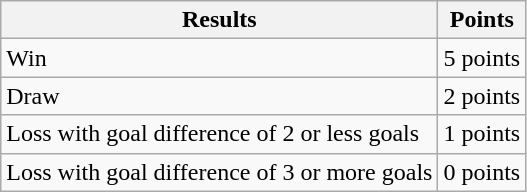<table class="wikitable">
<tr>
<th>Results</th>
<th>Points</th>
</tr>
<tr>
<td>Win</td>
<td>5 points</td>
</tr>
<tr>
<td>Draw</td>
<td>2 points</td>
</tr>
<tr>
<td>Loss with goal difference of 2 or less goals</td>
<td>1 points</td>
</tr>
<tr>
<td>Loss with goal difference of 3 or more goals</td>
<td>0 points</td>
</tr>
</table>
